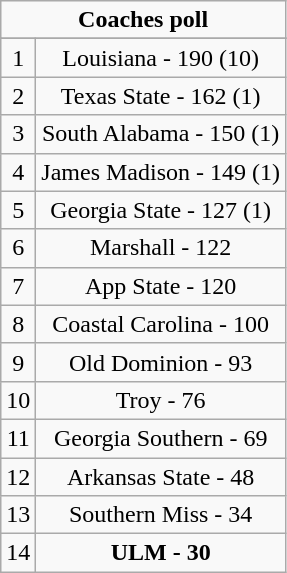<table class="wikitable" style="display: inline-table;">
<tr>
<td align="center" Colspan="3"><strong>Coaches poll</strong></td>
</tr>
<tr align="center">
</tr>
<tr align="center">
<td>1</td>
<td>Louisiana - 190 (10)</td>
</tr>
<tr align="center">
<td>2</td>
<td>Texas State - 162 (1)</td>
</tr>
<tr align="center">
<td>3</td>
<td>South Alabama - 150 (1)</td>
</tr>
<tr align="center">
<td>4</td>
<td>James Madison - 149 (1)</td>
</tr>
<tr align="center">
<td>5</td>
<td>Georgia State - 127 (1)</td>
</tr>
<tr align="center">
<td>6</td>
<td>Marshall - 122</td>
</tr>
<tr align="center">
<td>7</td>
<td>App State - 120</td>
</tr>
<tr align="center">
<td>8</td>
<td>Coastal Carolina - 100</td>
</tr>
<tr align="center">
<td>9</td>
<td>Old Dominion - 93</td>
</tr>
<tr align="center">
<td>10</td>
<td>Troy - 76</td>
</tr>
<tr align="center">
<td>11</td>
<td>Georgia Southern - 69</td>
</tr>
<tr align="center">
<td>12</td>
<td>Arkansas State - 48</td>
</tr>
<tr align="center">
<td>13</td>
<td>Southern Miss - 34</td>
</tr>
<tr align="center">
<td>14</td>
<td><strong>ULM - 30</strong></td>
</tr>
</table>
